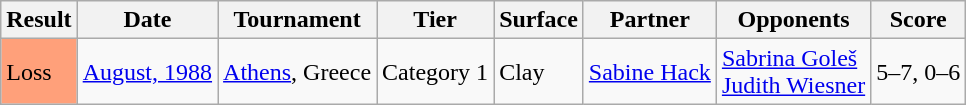<table class="sortable wikitable">
<tr>
<th>Result</th>
<th>Date</th>
<th>Tournament</th>
<th>Tier</th>
<th>Surface</th>
<th>Partner</th>
<th>Opponents</th>
<th class="unsortable">Score</th>
</tr>
<tr>
<td style="background:#FFA07A;">Loss</td>
<td><a href='#'>August, 1988</a></td>
<td><a href='#'>Athens</a>, Greece</td>
<td>Category 1</td>
<td>Clay</td>
<td> <a href='#'>Sabine Hack</a></td>
<td> <a href='#'>Sabrina Goleš</a><br>  <a href='#'>Judith Wiesner</a></td>
<td>5–7, 0–6</td>
</tr>
</table>
